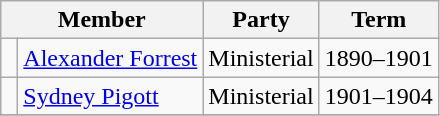<table class="wikitable">
<tr>
<th colspan="2">Member</th>
<th>Party</th>
<th>Term</th>
</tr>
<tr>
<td> </td>
<td><a href='#'>Alexander Forrest</a></td>
<td>Ministerial</td>
<td>1890–1901</td>
</tr>
<tr>
<td> </td>
<td><a href='#'>Sydney Pigott</a></td>
<td>Ministerial</td>
<td>1901–1904</td>
</tr>
<tr>
</tr>
</table>
